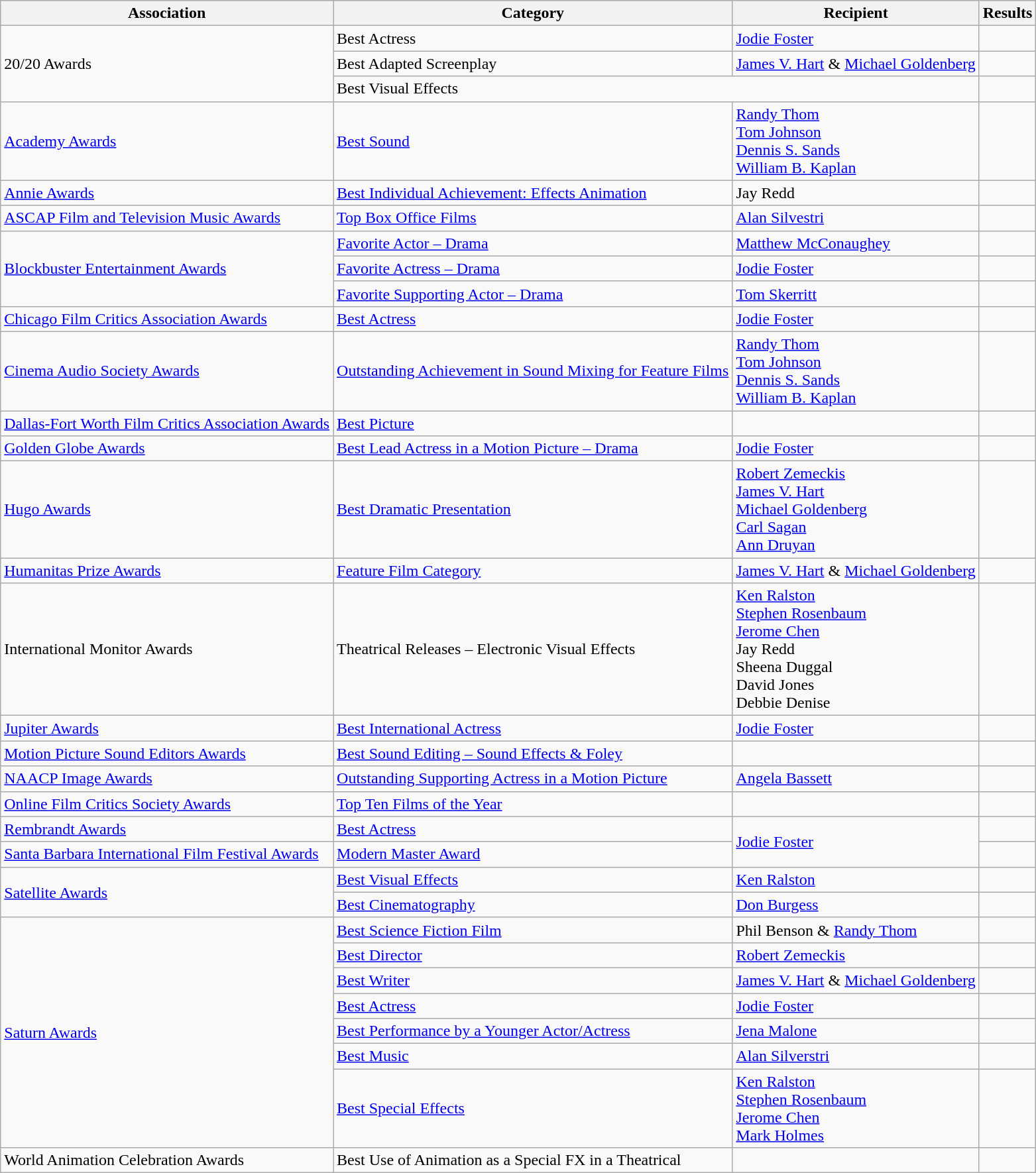<table class="wikitable sticky-header">
<tr>
<th>Association</th>
<th>Category</th>
<th>Recipient</th>
<th>Results</th>
</tr>
<tr>
<td rowspan="3">20/20 Awards</td>
<td>Best Actress</td>
<td><a href='#'>Jodie Foster</a></td>
<td></td>
</tr>
<tr>
<td>Best Adapted Screenplay</td>
<td><a href='#'>James V. Hart</a> & <a href='#'>Michael Goldenberg</a></td>
<td></td>
</tr>
<tr>
<td colspan=2>Best Visual Effects</td>
<td></td>
</tr>
<tr>
<td><a href='#'>Academy Awards</a></td>
<td><a href='#'>Best Sound</a></td>
<td><a href='#'>Randy Thom</a><br><a href='#'>Tom Johnson</a><br><a href='#'>Dennis S. Sands</a><br><a href='#'>William B. Kaplan</a></td>
<td></td>
</tr>
<tr>
<td><a href='#'>Annie Awards</a></td>
<td><a href='#'>Best Individual Achievement: Effects Animation</a></td>
<td>Jay Redd</td>
<td></td>
</tr>
<tr>
<td><a href='#'>ASCAP Film and Television Music Awards</a></td>
<td><a href='#'>Top Box Office Films</a></td>
<td><a href='#'>Alan Silvestri</a></td>
<td></td>
</tr>
<tr>
<td rowspan="3"><a href='#'>Blockbuster Entertainment Awards</a></td>
<td><a href='#'>Favorite Actor – Drama</a></td>
<td><a href='#'>Matthew McConaughey</a></td>
<td></td>
</tr>
<tr>
<td><a href='#'>Favorite Actress – Drama</a></td>
<td><a href='#'>Jodie Foster</a></td>
<td></td>
</tr>
<tr>
<td><a href='#'>Favorite Supporting Actor – Drama</a></td>
<td><a href='#'>Tom Skerritt</a></td>
<td></td>
</tr>
<tr>
<td><a href='#'>Chicago Film Critics Association Awards</a></td>
<td><a href='#'>Best Actress</a></td>
<td><a href='#'>Jodie Foster</a></td>
<td></td>
</tr>
<tr>
<td><a href='#'>Cinema Audio Society Awards</a></td>
<td><a href='#'>Outstanding Achievement in Sound Mixing for Feature Films</a></td>
<td><a href='#'>Randy Thom</a><br><a href='#'>Tom Johnson</a><br><a href='#'>Dennis S. Sands</a><br><a href='#'>William B. Kaplan</a></td>
<td></td>
</tr>
<tr>
<td><a href='#'>Dallas-Fort Worth Film Critics Association Awards</a></td>
<td><a href='#'>Best Picture</a></td>
<td></td>
<td></td>
</tr>
<tr>
<td><a href='#'>Golden Globe Awards</a></td>
<td><a href='#'>Best Lead Actress in a Motion Picture – Drama</a></td>
<td><a href='#'>Jodie Foster</a></td>
<td></td>
</tr>
<tr>
<td><a href='#'>Hugo Awards</a></td>
<td><a href='#'>Best Dramatic Presentation</a></td>
<td><a href='#'>Robert Zemeckis</a><br><a href='#'>James V. Hart</a><br><a href='#'>Michael Goldenberg</a><br><a href='#'>Carl Sagan</a><br><a href='#'>Ann Druyan</a></td>
<td></td>
</tr>
<tr>
<td><a href='#'>Humanitas Prize Awards</a></td>
<td><a href='#'>Feature Film Category</a></td>
<td><a href='#'>James V. Hart</a> & <a href='#'>Michael Goldenberg</a></td>
<td></td>
</tr>
<tr>
<td>International Monitor Awards</td>
<td>Theatrical Releases – Electronic Visual Effects</td>
<td><a href='#'>Ken Ralston</a><br><a href='#'>Stephen Rosenbaum</a><br><a href='#'>Jerome Chen</a><br>Jay Redd<br>Sheena Duggal<br>David Jones<br>Debbie Denise</td>
<td></td>
</tr>
<tr>
<td><a href='#'>Jupiter Awards</a></td>
<td><a href='#'>Best International Actress</a></td>
<td><a href='#'>Jodie Foster</a></td>
<td></td>
</tr>
<tr>
<td><a href='#'>Motion Picture Sound Editors Awards</a></td>
<td><a href='#'>Best Sound Editing – Sound Effects & Foley</a></td>
<td></td>
<td></td>
</tr>
<tr>
<td><a href='#'>NAACP Image Awards</a></td>
<td><a href='#'>Outstanding Supporting Actress in a Motion Picture</a></td>
<td><a href='#'>Angela Bassett</a></td>
<td></td>
</tr>
<tr>
<td><a href='#'>Online Film Critics Society Awards</a></td>
<td><a href='#'>Top Ten Films of the Year</a></td>
<td></td>
<td></td>
</tr>
<tr>
<td><a href='#'>Rembrandt Awards</a></td>
<td><a href='#'>Best Actress</a></td>
<td rowspan="2"><a href='#'>Jodie Foster</a></td>
<td></td>
</tr>
<tr>
<td><a href='#'>Santa Barbara International Film Festival Awards</a></td>
<td><a href='#'>Modern Master Award</a></td>
<td></td>
</tr>
<tr>
<td rowspan="2"><a href='#'>Satellite Awards</a></td>
<td><a href='#'>Best Visual Effects</a></td>
<td><a href='#'>Ken Ralston</a></td>
<td></td>
</tr>
<tr>
<td><a href='#'>Best Cinematography</a></td>
<td><a href='#'>Don Burgess</a></td>
<td></td>
</tr>
<tr>
<td rowspan="7"><a href='#'>Saturn Awards</a></td>
<td><a href='#'>Best Science Fiction Film</a></td>
<td>Phil Benson & <a href='#'>Randy Thom</a></td>
<td></td>
</tr>
<tr>
<td><a href='#'>Best Director</a></td>
<td><a href='#'>Robert Zemeckis</a></td>
<td></td>
</tr>
<tr>
<td><a href='#'>Best Writer</a></td>
<td><a href='#'>James V. Hart</a> & <a href='#'>Michael Goldenberg</a></td>
<td></td>
</tr>
<tr>
<td><a href='#'>Best Actress</a></td>
<td><a href='#'>Jodie Foster</a></td>
<td></td>
</tr>
<tr>
<td><a href='#'>Best Performance by a Younger Actor/Actress</a></td>
<td><a href='#'>Jena Malone</a></td>
<td></td>
</tr>
<tr>
<td><a href='#'>Best Music</a></td>
<td><a href='#'>Alan Silverstri</a></td>
<td></td>
</tr>
<tr>
<td><a href='#'>Best Special Effects</a></td>
<td><a href='#'>Ken Ralston</a><br><a href='#'>Stephen Rosenbaum</a><br><a href='#'>Jerome Chen</a><br><a href='#'>Mark Holmes</a></td>
<td></td>
</tr>
<tr>
<td>World Animation Celebration Awards</td>
<td>Best Use of Animation as a Special FX in a Theatrical</td>
<td></td>
<td></td>
</tr>
</table>
